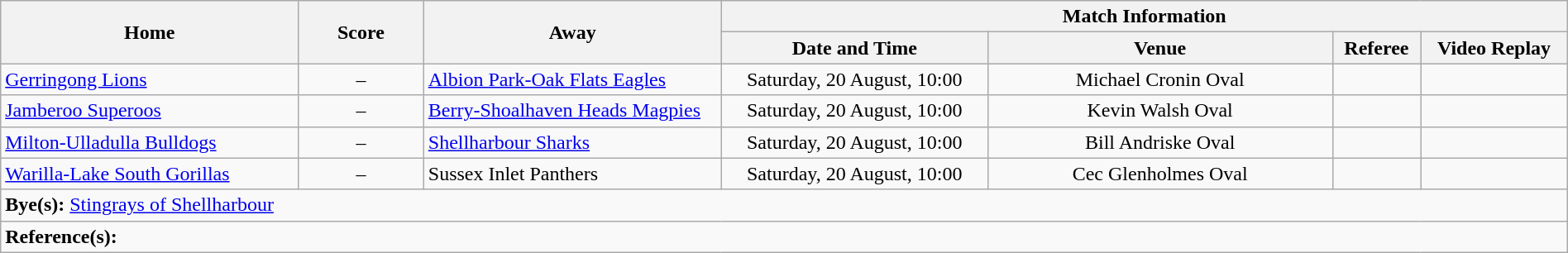<table class="wikitable" width="100% text-align:center;">
<tr>
<th rowspan="2" width="19%">Home</th>
<th rowspan="2" width="8%">Score</th>
<th rowspan="2" width="19%">Away</th>
<th colspan="4">Match Information</th>
</tr>
<tr bgcolor="#CCCCCC">
<th width="17%">Date and Time</th>
<th width="22%">Venue</th>
<th>Referee</th>
<th>Video Replay</th>
</tr>
<tr>
<td> <a href='#'>Gerringong Lions</a></td>
<td style="text-align:center;">–</td>
<td> <a href='#'>Albion Park-Oak Flats Eagles</a></td>
<td style="text-align:center;">Saturday, 20 August, 10:00</td>
<td style="text-align:center;">Michael Cronin Oval</td>
<td style="text-align:center;"></td>
<td style="text-align:center;"></td>
</tr>
<tr>
<td> <a href='#'>Jamberoo Superoos</a></td>
<td style="text-align:center;">–</td>
<td> <a href='#'>Berry-Shoalhaven Heads Magpies</a></td>
<td style="text-align:center;">Saturday, 20 August, 10:00</td>
<td style="text-align:center;">Kevin Walsh Oval</td>
<td style="text-align:center;"></td>
<td style="text-align:center;"></td>
</tr>
<tr>
<td> <a href='#'>Milton-Ulladulla Bulldogs</a></td>
<td style="text-align:center;">–</td>
<td> <a href='#'>Shellharbour Sharks</a></td>
<td style="text-align:center;">Saturday, 20 August, 10:00</td>
<td style="text-align:center;">Bill Andriske Oval</td>
<td style="text-align:center;"></td>
<td style="text-align:center;"></td>
</tr>
<tr>
<td> <a href='#'>Warilla-Lake South Gorillas</a></td>
<td style="text-align:center;">–</td>
<td> Sussex Inlet Panthers</td>
<td style="text-align:center;">Saturday, 20 August, 10:00</td>
<td style="text-align:center;">Cec Glenholmes Oval</td>
<td style="text-align:center;"></td>
<td style="text-align:center;"></td>
</tr>
<tr>
<td colspan="7"><strong>Bye(s):</strong>  <a href='#'>Stingrays of Shellharbour</a></td>
</tr>
<tr>
<td colspan="7"><strong>Reference(s):</strong></td>
</tr>
</table>
